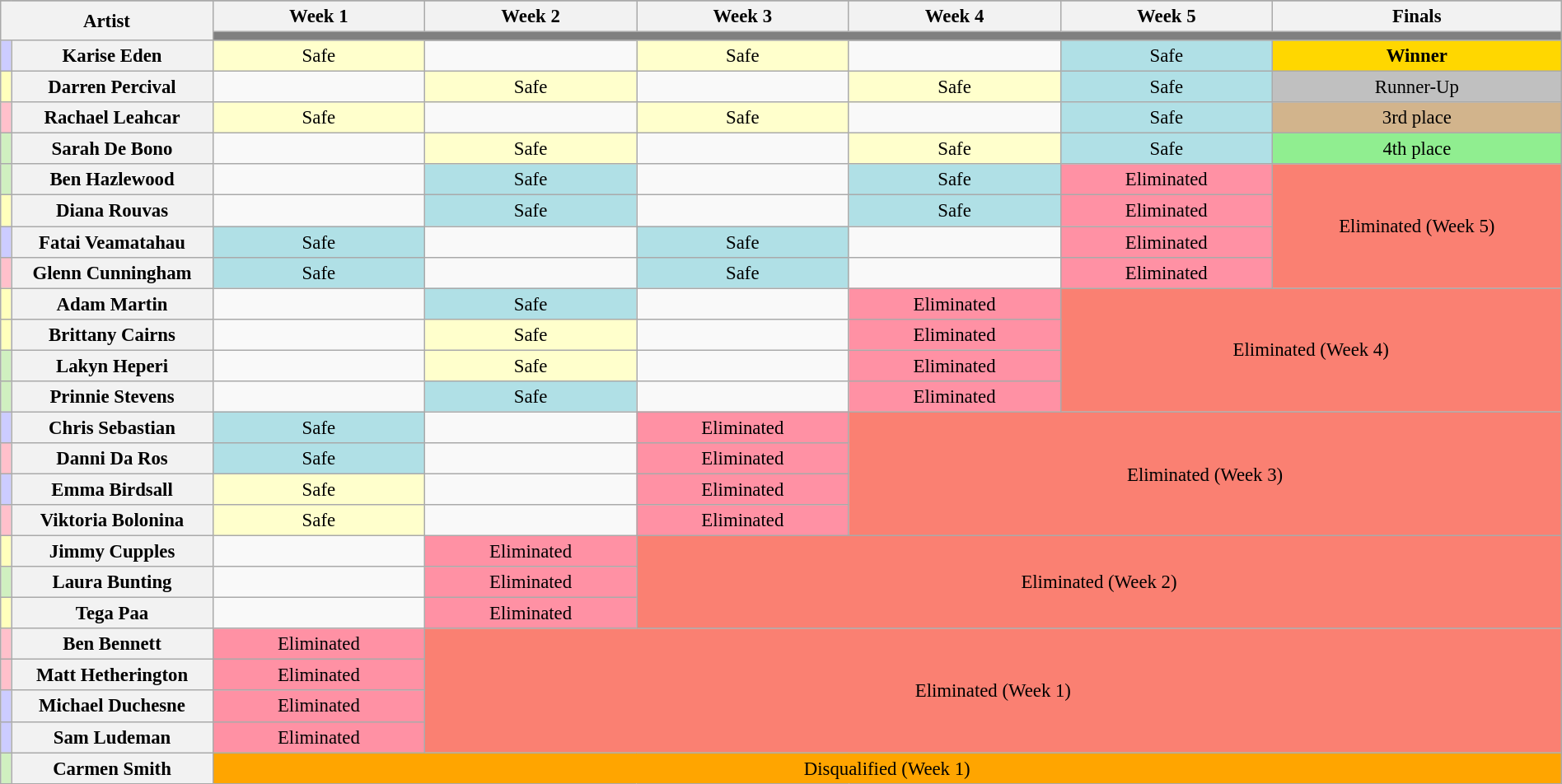<table class="wikitable"  style="text-align:center; font-size:95%; width:100%;">
<tr>
</tr>
<tr>
<th style="width:11%;" rowspan="2" colspan="2">Artist</th>
<th style="width:11%;">Week 1</th>
<th style="width:11%;">Week 2</th>
<th style="width:11%;">Week 3</th>
<th style="width:11%;">Week 4</th>
<th style="width:11%;">Week 5</th>
<th style="width:15%;">Finals</th>
</tr>
<tr>
<th colspan="9" style="background:gray;"></th>
</tr>
<tr>
<th style="background:#ccf;"></th>
<th>Karise Eden</th>
<td style="background:#ffc;">Safe</td>
<td></td>
<td style="background:#ffc;">Safe</td>
<td></td>
<td style="background:#B0E0E6;">Safe</td>
<td style="background:gold;"><strong>Winner</strong></td>
</tr>
<tr>
<th style="background:#ffffbc;"></th>
<th>Darren Percival</th>
<td></td>
<td style="background:#ffc;">Safe</td>
<td></td>
<td style="background:#ffc;">Safe</td>
<td style="background:#B0E0E6;">Safe</td>
<td style="background:silver;">Runner-Up</td>
</tr>
<tr>
<th style="background:pink;"></th>
<th>Rachael Leahcar</th>
<td style="background:#ffc;">Safe</td>
<td></td>
<td style="background:#ffc;">Safe</td>
<td></td>
<td style="background:#B0E0E6;">Safe</td>
<td style="background:tan;">3rd place</td>
</tr>
<tr>
<th style="background:#d0f0c0;"></th>
<th>Sarah De Bono</th>
<td></td>
<td style="background:#ffc;">Safe</td>
<td></td>
<td style="background:#ffc;">Safe</td>
<td style="background:#B0E0E6;">Safe</td>
<td style="background:lightgreen;">4th place</td>
</tr>
<tr>
<th style="background:#d0f0c0;"></th>
<th>Ben Hazlewood</th>
<td></td>
<td style="background:#B0E0E6;">Safe</td>
<td></td>
<td style="background:#B0E0E6;">Safe</td>
<td style="background:#FF91A4;">Eliminated</td>
<td rowspan="4" colspan="6" style="background:salmon;">Eliminated (Week 5)</td>
</tr>
<tr>
<th style="background:#ffffbc;"></th>
<th>Diana Rouvas</th>
<td></td>
<td style="background:#B0E0E6;">Safe</td>
<td></td>
<td style="background:#B0E0E6;">Safe</td>
<td style="background:#FF91A4;">Eliminated</td>
</tr>
<tr>
<th style="background:#ccf;"></th>
<th>Fatai Veamatahau</th>
<td style="background:#B0E0E6;">Safe</td>
<td></td>
<td style="background:#B0E0E6;">Safe</td>
<td></td>
<td style="background:#FF91A4;">Eliminated</td>
</tr>
<tr>
<th style="background:pink;"></th>
<th>Glenn Cunningham</th>
<td style="background:#B0E0E6;">Safe</td>
<td></td>
<td style="background:#B0E0E6;">Safe</td>
<td></td>
<td style="background:#FF91A4;">Eliminated</td>
</tr>
<tr>
<th style="background:#ffffbc;"></th>
<th>Adam Martin</th>
<td></td>
<td style="background:#B0E0E6;">Safe</td>
<td></td>
<td style="background:#FF91A4;">Eliminated</td>
<td rowspan="4" colspan="6" style="background:salmon;">Eliminated (Week 4)</td>
</tr>
<tr>
<th style="background:#ffffbc;"></th>
<th>Brittany Cairns</th>
<td></td>
<td style="background:#ffc;">Safe</td>
<td></td>
<td style="background:#FF91A4;">Eliminated</td>
</tr>
<tr>
<th style="background:#d0f0c0;"></th>
<th>Lakyn Heperi</th>
<td></td>
<td style="background:#ffc;">Safe</td>
<td></td>
<td style="background:#FF91A4;">Eliminated</td>
</tr>
<tr>
<th style="background:#d0f0c0;"></th>
<th>Prinnie Stevens</th>
<td></td>
<td style="background:#B0E0E6;">Safe</td>
<td></td>
<td style="background:#FF91A4;">Eliminated</td>
</tr>
<tr>
<th style="background:#ccf;"></th>
<th>Chris Sebastian</th>
<td style="background:#B0E0E6;">Safe</td>
<td></td>
<td style="background:#FF91A4;">Eliminated</td>
<td rowspan="4" colspan="6" style="background:salmon;">Eliminated (Week 3)</td>
</tr>
<tr>
<th style="background:pink;"></th>
<th>Danni Da Ros</th>
<td style="background:#B0E0E6;">Safe</td>
<td></td>
<td style="background:#FF91A4;">Eliminated</td>
</tr>
<tr>
<th style="background:#ccf;"></th>
<th>Emma Birdsall</th>
<td style="background:#ffc;">Safe</td>
<td></td>
<td style="background:#FF91A4;">Eliminated</td>
</tr>
<tr>
<th style="background:pink;"></th>
<th>Viktoria Bolonina</th>
<td style="background:#ffc;">Safe</td>
<td></td>
<td style="background:#FF91A4;">Eliminated</td>
</tr>
<tr>
<th style="background:#ffffbc;"></th>
<th>Jimmy Cupples</th>
<td></td>
<td style="background:#FF91A4;">Eliminated</td>
<td rowspan="3" colspan="6" style="background:salmon;">Eliminated (Week 2)</td>
</tr>
<tr>
<th style="background:#d0f0c0;"></th>
<th>Laura Bunting</th>
<td></td>
<td style="background:#FF91A4;">Eliminated</td>
</tr>
<tr>
<th style="background:#ffffbc;"></th>
<th>Tega Paa</th>
<td></td>
<td style="background:#FF91A4;">Eliminated</td>
</tr>
<tr>
<th style="background:pink;"></th>
<th>Ben Bennett</th>
<td style="background:#FF91A4;">Eliminated</td>
<td rowspan="4" colspan="6" style="background:salmon;">Eliminated (Week 1)</td>
</tr>
<tr>
<th style="background:pink;"></th>
<th>Matt Hetherington</th>
<td style="background:#FF91A4;">Eliminated</td>
</tr>
<tr>
<th style="background:#ccf;"></th>
<th>Michael Duchesne</th>
<td style="background:#FF91A4;">Eliminated</td>
</tr>
<tr>
<th style="background:#ccf;"></th>
<th>Sam Ludeman</th>
<td style="background:#FF91A4;">Eliminated</td>
</tr>
<tr>
<th style="background:#d0f0c0;"></th>
<th>Carmen Smith</th>
<td colspan="6" style="background:orange;">Disqualified (Week 1)</td>
</tr>
</table>
